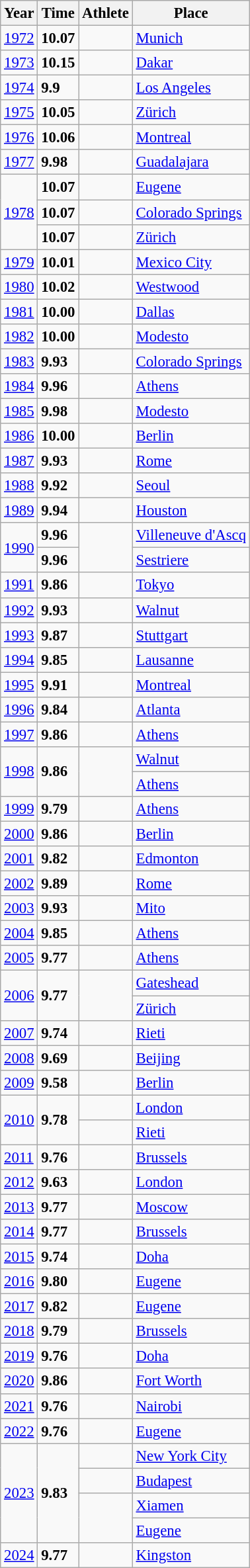<table class="wikitable sortable" style="font-size:95%;">
<tr>
<th>Year</th>
<th>Time</th>
<th>Athlete</th>
<th>Place</th>
</tr>
<tr>
<td><a href='#'>1972</a></td>
<td><strong>10.07</strong></td>
<td></td>
<td><a href='#'>Munich</a></td>
</tr>
<tr>
<td><a href='#'>1973</a></td>
<td><strong>10.15</strong></td>
<td></td>
<td><a href='#'>Dakar</a></td>
</tr>
<tr>
<td><a href='#'>1974</a></td>
<td><strong>9.9</strong></td>
<td></td>
<td><a href='#'>Los Angeles</a></td>
</tr>
<tr>
<td><a href='#'>1975</a></td>
<td><strong>10.05</strong></td>
<td></td>
<td><a href='#'>Zürich</a></td>
</tr>
<tr>
<td><a href='#'>1976</a></td>
<td><strong>10.06</strong></td>
<td></td>
<td><a href='#'>Montreal</a></td>
</tr>
<tr>
<td><a href='#'>1977</a></td>
<td><strong>9.98</strong></td>
<td></td>
<td><a href='#'>Guadalajara</a></td>
</tr>
<tr>
<td rowspan=3><a href='#'>1978</a></td>
<td><strong>10.07</strong></td>
<td></td>
<td><a href='#'>Eugene</a></td>
</tr>
<tr>
<td><strong>10.07</strong></td>
<td></td>
<td><a href='#'>Colorado Springs</a></td>
</tr>
<tr>
<td><strong>10.07</strong></td>
<td></td>
<td><a href='#'>Zürich</a></td>
</tr>
<tr>
<td><a href='#'>1979</a></td>
<td><strong>10.01</strong></td>
<td></td>
<td><a href='#'>Mexico City</a></td>
</tr>
<tr>
<td><a href='#'>1980</a></td>
<td><strong>10.02</strong></td>
<td></td>
<td><a href='#'>Westwood</a></td>
</tr>
<tr>
<td><a href='#'>1981</a></td>
<td><strong>10.00</strong></td>
<td></td>
<td><a href='#'>Dallas</a></td>
</tr>
<tr>
<td><a href='#'>1982</a></td>
<td><strong>10.00</strong></td>
<td></td>
<td><a href='#'>Modesto</a></td>
</tr>
<tr>
<td><a href='#'>1983</a></td>
<td><strong>9.93</strong></td>
<td></td>
<td><a href='#'>Colorado Springs</a></td>
</tr>
<tr>
<td><a href='#'>1984</a></td>
<td><strong>9.96</strong></td>
<td></td>
<td><a href='#'>Athens</a></td>
</tr>
<tr>
<td><a href='#'>1985</a></td>
<td><strong>9.98</strong></td>
<td></td>
<td><a href='#'>Modesto</a></td>
</tr>
<tr>
<td><a href='#'>1986</a></td>
<td><strong>10.00</strong></td>
<td></td>
<td><a href='#'>Berlin</a></td>
</tr>
<tr>
<td><a href='#'>1987</a></td>
<td><strong>9.93</strong></td>
<td></td>
<td><a href='#'>Rome</a></td>
</tr>
<tr>
<td><a href='#'>1988</a></td>
<td><strong>9.92</strong></td>
<td></td>
<td><a href='#'>Seoul</a></td>
</tr>
<tr>
<td><a href='#'>1989</a></td>
<td><strong>9.94</strong></td>
<td></td>
<td><a href='#'>Houston</a></td>
</tr>
<tr>
<td rowspan=2><a href='#'>1990</a></td>
<td><strong>9.96</strong></td>
<td rowspan=2></td>
<td><a href='#'>Villeneuve d'Ascq</a></td>
</tr>
<tr>
<td><strong>9.96</strong></td>
<td><a href='#'>Sestriere</a></td>
</tr>
<tr>
<td><a href='#'>1991</a></td>
<td><strong>9.86</strong></td>
<td></td>
<td><a href='#'>Tokyo</a></td>
</tr>
<tr>
<td><a href='#'>1992</a></td>
<td><strong>9.93</strong></td>
<td></td>
<td><a href='#'>Walnut</a></td>
</tr>
<tr>
<td><a href='#'>1993</a></td>
<td><strong>9.87</strong></td>
<td></td>
<td><a href='#'>Stuttgart</a></td>
</tr>
<tr>
<td><a href='#'>1994</a></td>
<td><strong>9.85</strong></td>
<td></td>
<td><a href='#'>Lausanne</a></td>
</tr>
<tr>
<td><a href='#'>1995</a></td>
<td><strong>9.91</strong></td>
<td></td>
<td><a href='#'>Montreal</a></td>
</tr>
<tr>
<td><a href='#'>1996</a></td>
<td><strong>9.84</strong></td>
<td></td>
<td><a href='#'>Atlanta</a></td>
</tr>
<tr>
<td><a href='#'>1997</a></td>
<td><strong>9.86</strong></td>
<td></td>
<td><a href='#'>Athens</a></td>
</tr>
<tr>
<td rowspan=2><a href='#'>1998</a></td>
<td rowspan=2><strong>9.86</strong></td>
<td rowspan=2></td>
<td><a href='#'>Walnut</a></td>
</tr>
<tr>
<td align="left"><a href='#'>Athens</a></td>
</tr>
<tr>
<td><a href='#'>1999</a></td>
<td><strong>9.79</strong></td>
<td></td>
<td><a href='#'>Athens</a></td>
</tr>
<tr>
<td><a href='#'>2000</a></td>
<td><strong>9.86</strong></td>
<td></td>
<td><a href='#'>Berlin</a></td>
</tr>
<tr>
<td><a href='#'>2001</a></td>
<td><strong>9.82</strong></td>
<td></td>
<td><a href='#'>Edmonton</a></td>
</tr>
<tr>
<td><a href='#'>2002</a></td>
<td><strong>9.89</strong></td>
<td></td>
<td><a href='#'>Rome</a></td>
</tr>
<tr>
<td><a href='#'>2003</a></td>
<td><strong>9.93</strong></td>
<td></td>
<td><a href='#'>Mito</a></td>
</tr>
<tr>
<td><a href='#'>2004</a></td>
<td><strong>9.85</strong></td>
<td></td>
<td><a href='#'>Athens</a></td>
</tr>
<tr>
<td><a href='#'>2005</a></td>
<td><strong>9.77</strong></td>
<td></td>
<td><a href='#'>Athens</a></td>
</tr>
<tr>
<td rowspan=2><a href='#'>2006</a></td>
<td rowspan=2><strong>9.77</strong></td>
<td rowspan=2></td>
<td><a href='#'>Gateshead</a></td>
</tr>
<tr>
<td><a href='#'>Zürich</a></td>
</tr>
<tr>
<td><a href='#'>2007</a></td>
<td><strong>9.74</strong></td>
<td></td>
<td><a href='#'>Rieti</a></td>
</tr>
<tr>
<td><a href='#'>2008</a></td>
<td><strong>9.69</strong></td>
<td></td>
<td><a href='#'>Beijing</a></td>
</tr>
<tr>
<td><a href='#'>2009</a></td>
<td><strong>9.58</strong></td>
<td></td>
<td><a href='#'>Berlin</a></td>
</tr>
<tr>
<td rowspan=2><a href='#'>2010</a></td>
<td rowspan=2><strong>9.78</strong></td>
<td></td>
<td><a href='#'>London</a></td>
</tr>
<tr>
<td></td>
<td><a href='#'>Rieti</a></td>
</tr>
<tr>
<td><a href='#'>2011</a></td>
<td><strong>9.76</strong></td>
<td></td>
<td><a href='#'>Brussels</a></td>
</tr>
<tr>
<td><a href='#'>2012</a></td>
<td><strong>9.63</strong></td>
<td></td>
<td><a href='#'>London</a></td>
</tr>
<tr>
<td><a href='#'>2013</a></td>
<td><strong>9.77</strong></td>
<td></td>
<td><a href='#'>Moscow</a></td>
</tr>
<tr>
<td><a href='#'>2014</a></td>
<td><strong>9.77</strong></td>
<td></td>
<td><a href='#'>Brussels</a></td>
</tr>
<tr>
<td><a href='#'>2015</a></td>
<td><strong>9.74</strong></td>
<td></td>
<td><a href='#'>Doha</a></td>
</tr>
<tr>
<td><a href='#'>2016</a></td>
<td><strong>9.80</strong></td>
<td></td>
<td><a href='#'>Eugene</a></td>
</tr>
<tr>
<td><a href='#'>2017</a></td>
<td><strong>9.82</strong></td>
<td></td>
<td><a href='#'>Eugene</a></td>
</tr>
<tr>
<td><a href='#'>2018</a></td>
<td><strong>9.79</strong></td>
<td></td>
<td><a href='#'>Brussels</a></td>
</tr>
<tr>
<td><a href='#'>2019</a></td>
<td><strong>9.76</strong></td>
<td></td>
<td><a href='#'>Doha</a></td>
</tr>
<tr>
<td><a href='#'>2020</a></td>
<td><strong>9.86</strong></td>
<td></td>
<td><a href='#'>Fort Worth</a></td>
</tr>
<tr>
<td><a href='#'>2021</a></td>
<td><strong>9.76</strong></td>
<td></td>
<td><a href='#'>Nairobi</a></td>
</tr>
<tr>
<td><a href='#'>2022</a></td>
<td><strong>9.76</strong></td>
<td></td>
<td><a href='#'>Eugene</a></td>
</tr>
<tr>
<td rowspan=4><a href='#'>2023</a></td>
<td rowspan=4><strong>9.83</strong></td>
<td></td>
<td><a href='#'>New York City</a></td>
</tr>
<tr>
<td></td>
<td><a href='#'>Budapest</a></td>
</tr>
<tr>
<td rowspan=2></td>
<td><a href='#'>Xiamen</a></td>
</tr>
<tr>
<td><a href='#'>Eugene</a></td>
</tr>
<tr>
<td><a href='#'>2024</a></td>
<td><strong>9.77</strong></td>
<td></td>
<td><a href='#'>Kingston</a></td>
</tr>
</table>
